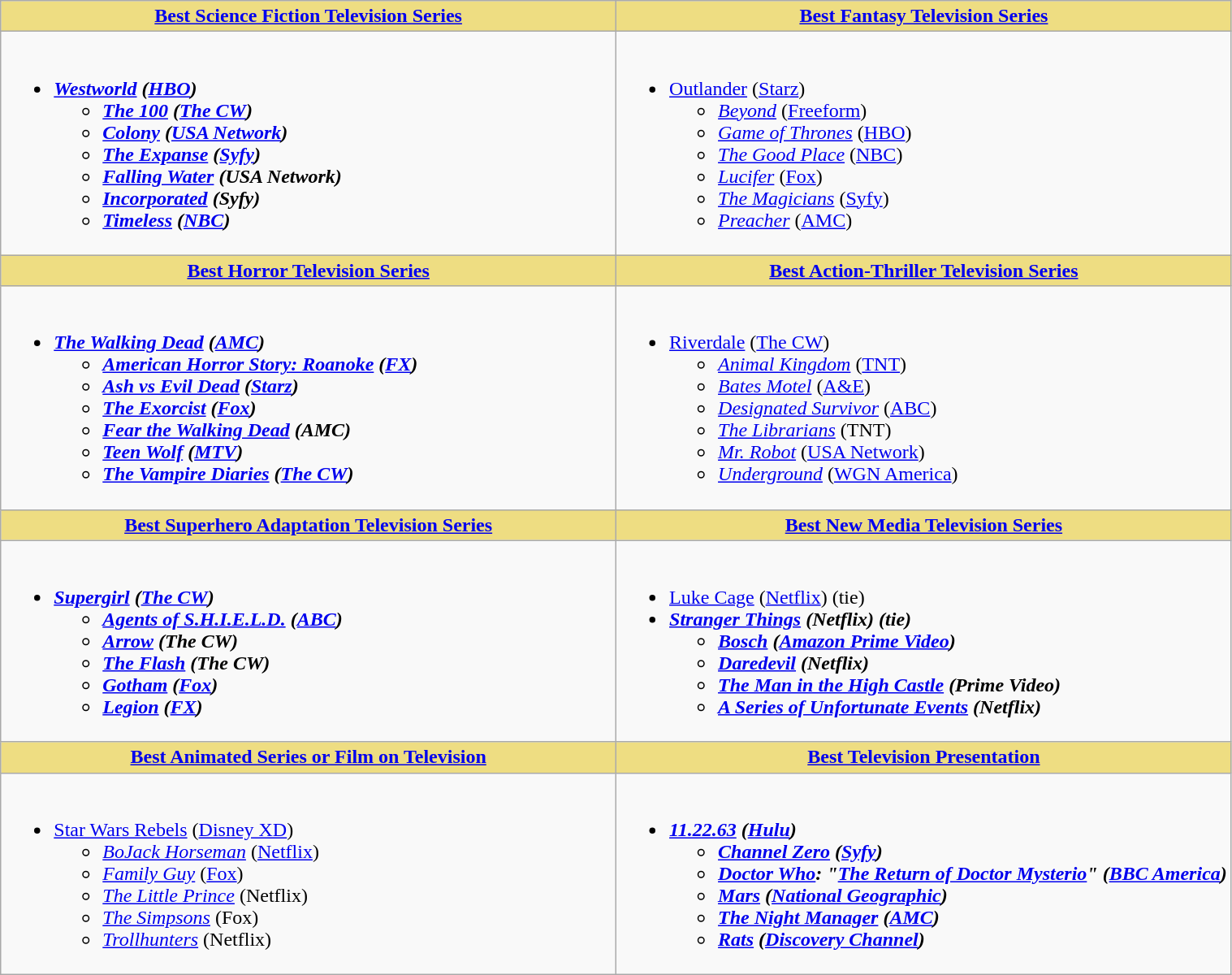<table class=wikitable>
<tr>
<th style="background:#EEDD82; width:50%"><a href='#'>Best Science Fiction Television Series</a></th>
<th style="background:#EEDD82; width:50%"><a href='#'>Best Fantasy Television Series</a></th>
</tr>
<tr>
<td valign="top"><br><ul><li><strong><em><a href='#'>Westworld</a><em> (<a href='#'>HBO</a>)<strong><ul><li></em><a href='#'>The 100</a><em> (<a href='#'>The CW</a>)</li><li></em><a href='#'>Colony</a><em> (<a href='#'>USA Network</a>)</li><li></em><a href='#'>The Expanse</a><em> (<a href='#'>Syfy</a>)</li><li></em><a href='#'>Falling Water</a><em> (USA Network)</li><li></em><a href='#'>Incorporated</a><em> (Syfy)</li><li></em><a href='#'>Timeless</a><em> (<a href='#'>NBC</a>)</li></ul></li></ul></td>
<td valign="top"><br><ul><li></em></strong><a href='#'>Outlander</a></em> (<a href='#'>Starz</a>)</strong><ul><li><em><a href='#'>Beyond</a></em> (<a href='#'>Freeform</a>)</li><li><em><a href='#'>Game of Thrones</a></em> (<a href='#'>HBO</a>)</li><li><em><a href='#'>The Good Place</a></em> (<a href='#'>NBC</a>)</li><li><em><a href='#'>Lucifer</a></em> (<a href='#'>Fox</a>)</li><li><em><a href='#'>The Magicians</a></em> (<a href='#'>Syfy</a>)</li><li><em><a href='#'>Preacher</a></em> (<a href='#'>AMC</a>)</li></ul></li></ul></td>
</tr>
<tr>
<th style="background:#EEDD82; width:50%"><a href='#'>Best Horror Television Series</a></th>
<th style="background:#EEDD82; width:50%"><a href='#'>Best Action-Thriller Television Series</a></th>
</tr>
<tr>
<td valign="top"><br><ul><li><strong><em><a href='#'>The Walking Dead</a><em> (<a href='#'>AMC</a>)<strong><ul><li></em><a href='#'>American Horror Story: Roanoke</a><em> (<a href='#'>FX</a>)</li><li></em><a href='#'>Ash vs Evil Dead</a><em> (<a href='#'>Starz</a>)</li><li></em><a href='#'>The Exorcist</a><em> (<a href='#'>Fox</a>)</li><li></em><a href='#'>Fear the Walking Dead</a><em> (AMC)</li><li></em><a href='#'>Teen Wolf</a><em> (<a href='#'>MTV</a>)</li><li></em><a href='#'>The Vampire Diaries</a><em> (<a href='#'>The CW</a>)</li></ul></li></ul></td>
<td valign="top"><br><ul><li></em></strong><a href='#'>Riverdale</a></em> (<a href='#'>The CW</a>)</strong><ul><li><em><a href='#'>Animal Kingdom</a></em> (<a href='#'>TNT</a>)</li><li><em><a href='#'>Bates Motel</a></em> (<a href='#'>A&E</a>)</li><li><em><a href='#'>Designated Survivor</a></em> (<a href='#'>ABC</a>)</li><li><em><a href='#'>The Librarians</a></em> (TNT)</li><li><em><a href='#'>Mr. Robot</a></em> (<a href='#'>USA Network</a>)</li><li><em><a href='#'>Underground</a></em> (<a href='#'>WGN America</a>)</li></ul></li></ul></td>
</tr>
<tr>
<th style="background:#EEDD82; width:50%"><a href='#'>Best Superhero Adaptation Television Series</a></th>
<th style="background:#EEDD82; width:50%"><a href='#'>Best New Media Television Series</a></th>
</tr>
<tr>
<td valign="top"><br><ul><li><strong><em><a href='#'>Supergirl</a><em> (<a href='#'>The CW</a>)<strong><ul><li></em><a href='#'>Agents of S.H.I.E.L.D.</a><em> (<a href='#'>ABC</a>)</li><li></em><a href='#'>Arrow</a><em> (The CW)</li><li></em><a href='#'>The Flash</a><em> (The CW)</li><li></em><a href='#'>Gotham</a><em> (<a href='#'>Fox</a>)</li><li></em><a href='#'>Legion</a><em> (<a href='#'>FX</a>)</li></ul></li></ul></td>
<td valign="top"><br><ul><li></em></strong><a href='#'>Luke Cage</a></em> (<a href='#'>Netflix</a>)</strong> (tie)</li><li><strong><em><a href='#'>Stranger Things</a><em> (Netflix)<strong> (tie)<ul><li></em><a href='#'>Bosch</a><em> (<a href='#'>Amazon Prime Video</a>)</li><li></em><a href='#'>Daredevil</a><em> (Netflix)</li><li></em><a href='#'>The Man in the High Castle</a><em> (Prime Video)</li><li></em><a href='#'>A Series of Unfortunate Events</a><em> (Netflix)</li></ul></li></ul></td>
</tr>
<tr>
<th style="background:#EEDD82; width:50%"><a href='#'>Best Animated Series or Film on Television</a></th>
<th style="background:#EEDD82; width:50%"><a href='#'>Best Television Presentation</a></th>
</tr>
<tr>
<td valign="top"><br><ul><li></em></strong><a href='#'>Star Wars Rebels</a></em> (<a href='#'>Disney XD</a>)</strong><ul><li><em><a href='#'>BoJack Horseman</a></em> (<a href='#'>Netflix</a>)</li><li><em><a href='#'>Family Guy</a></em> (<a href='#'>Fox</a>)</li><li><em><a href='#'>The Little Prince</a></em> (Netflix)</li><li><em><a href='#'>The Simpsons</a></em> (Fox)</li><li><em><a href='#'>Trollhunters</a></em> (Netflix)</li></ul></li></ul></td>
<td valign="top"><br><ul><li><strong><em><a href='#'>11.22.63</a><em> (<a href='#'>Hulu</a>)<strong><ul><li></em><a href='#'>Channel Zero</a><em> (<a href='#'>Syfy</a>)</li><li></em><a href='#'>Doctor Who</a><em>: "<a href='#'>The Return of Doctor Mysterio</a>" (<a href='#'>BBC America</a>)</li><li></em><a href='#'>Mars</a><em> (<a href='#'>National Geographic</a>)</li><li></em><a href='#'>The Night Manager</a><em> (<a href='#'>AMC</a>)</li><li></em><a href='#'>Rats</a><em> (<a href='#'>Discovery Channel</a>)</li></ul></li></ul></td>
</tr>
</table>
